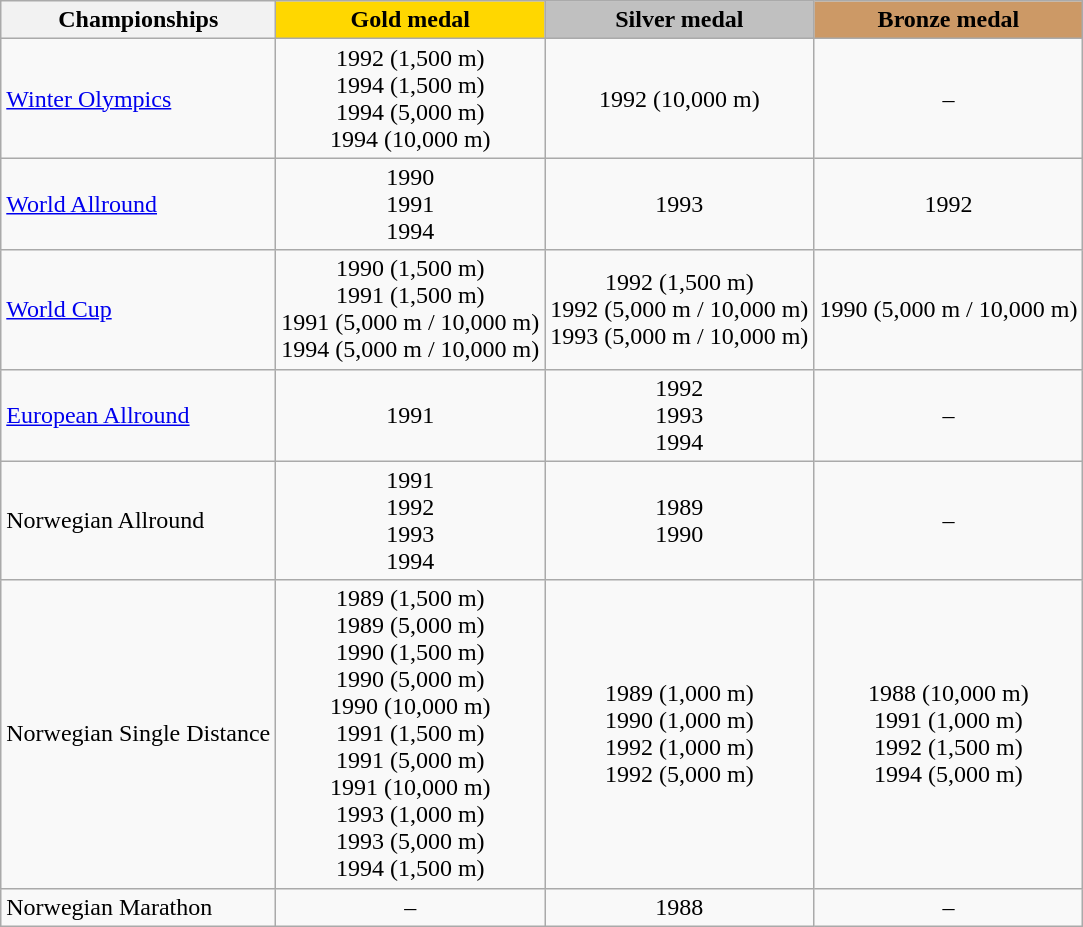<table class="wikitable">
<tr>
<th>Championships</th>
<td align=center bgcolor=gold><strong>Gold medal</strong></td>
<td align=center bgcolor=silver><strong>Silver medal</strong></td>
<td align=center bgcolor=cc9966><strong>Bronze medal</strong></td>
</tr>
<tr align="center">
<td align="left"><a href='#'>Winter Olympics</a></td>
<td>1992 (1,500 m) <br> 1994 (1,500 m) <br> 1994 (5,000 m) <br> 1994 (10,000 m)</td>
<td>1992 (10,000 m)</td>
<td>–</td>
</tr>
<tr align="center">
<td align="left"><a href='#'>World Allround</a></td>
<td>1990 <br> 1991 <br> 1994</td>
<td>1993</td>
<td>1992</td>
</tr>
<tr align="center">
<td align="left"><a href='#'>World Cup</a></td>
<td>1990 (1,500 m) <br> 1991 (1,500 m) <br> 1991 (5,000 m / 10,000 m) <br> 1994 (5,000 m / 10,000 m)</td>
<td>1992 (1,500 m) <br> 1992 (5,000 m / 10,000 m) <br> 1993 (5,000 m / 10,000 m)</td>
<td>1990 (5,000 m / 10,000 m)</td>
</tr>
<tr align="center">
<td align="left"><a href='#'>European Allround</a></td>
<td>1991</td>
<td>1992 <br> 1993 <br> 1994</td>
<td>–</td>
</tr>
<tr align="center">
<td align="left">Norwegian Allround</td>
<td>1991 <br> 1992 <br> 1993 <br> 1994</td>
<td>1989 <br> 1990</td>
<td>–</td>
</tr>
<tr align="center">
<td align="left">Norwegian Single Distance</td>
<td>1989 (1,500 m) <br> 1989 (5,000 m) <br> 1990 (1,500 m) <br> 1990 (5,000 m) <br> 1990 (10,000 m) <br> 1991 (1,500 m) <br> 1991 (5,000 m) <br> 1991 (10,000 m) <br> 1993 (1,000 m) <br> 1993 (5,000 m) <br> 1994 (1,500 m)</td>
<td>1989 (1,000 m) <br> 1990 (1,000 m) <br> 1992 (1,000 m) <br> 1992 (5,000 m)</td>
<td>1988 (10,000 m) <br> 1991 (1,000 m) <br> 1992 (1,500 m) <br> 1994 (5,000 m)</td>
</tr>
<tr align="center">
<td align="left">Norwegian Marathon</td>
<td>–</td>
<td>1988</td>
<td>–</td>
</tr>
</table>
